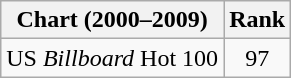<table class="wikitable sortable">
<tr>
<th>Chart (2000–2009)</th>
<th>Rank</th>
</tr>
<tr>
<td>US <em>Billboard</em> Hot 100</td>
<td style="text-align:center;">97</td>
</tr>
</table>
